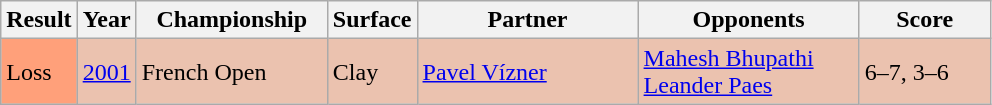<table class="sortable wikitable">
<tr>
<th style="width:40px">Result</th>
<th style="width:30px">Year</th>
<th style="width:120px">Championship</th>
<th style="width:50px">Surface</th>
<th style="width:140px">Partner</th>
<th style="width:140px">Opponents</th>
<th style="width:80px" class="unsortable">Score</th>
</tr>
<tr style="background:#ebc2af;">
<td style="background:#ffa07a;">Loss</td>
<td><a href='#'>2001</a></td>
<td>French Open</td>
<td>Clay</td>
<td> <a href='#'>Pavel Vízner</a></td>
<td> <a href='#'>Mahesh Bhupathi</a> <br> <a href='#'>Leander Paes</a></td>
<td>6–7, 3–6</td>
</tr>
</table>
